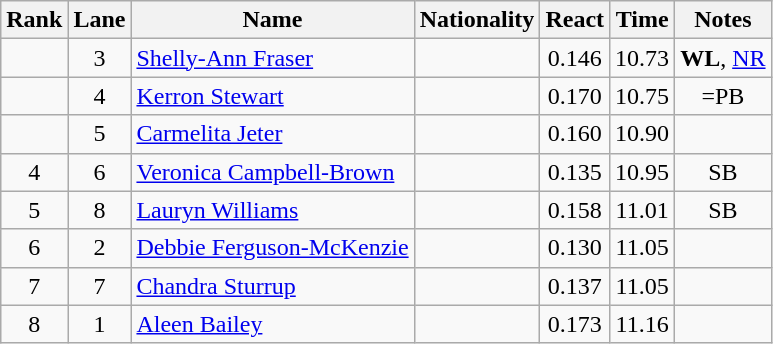<table class="wikitable sortable" style="text-align:center">
<tr>
<th>Rank</th>
<th>Lane</th>
<th>Name</th>
<th>Nationality</th>
<th>React</th>
<th>Time</th>
<th>Notes</th>
</tr>
<tr>
<td></td>
<td>3</td>
<td align="left"><a href='#'>Shelly-Ann Fraser</a></td>
<td align=left></td>
<td>0.146</td>
<td>10.73</td>
<td><strong>WL</strong>, <a href='#'>NR</a></td>
</tr>
<tr>
<td></td>
<td>4</td>
<td align="left"><a href='#'>Kerron Stewart</a></td>
<td align=left></td>
<td>0.170</td>
<td>10.75</td>
<td>=PB</td>
</tr>
<tr>
<td></td>
<td>5</td>
<td align="left"><a href='#'>Carmelita Jeter</a></td>
<td align=left></td>
<td>0.160</td>
<td>10.90</td>
<td></td>
</tr>
<tr>
<td>4</td>
<td>6</td>
<td align="left"><a href='#'>Veronica Campbell-Brown</a></td>
<td align=left></td>
<td>0.135</td>
<td>10.95</td>
<td>SB</td>
</tr>
<tr>
<td>5</td>
<td>8</td>
<td align="left"><a href='#'>Lauryn Williams</a></td>
<td align=left></td>
<td>0.158</td>
<td>11.01</td>
<td>SB</td>
</tr>
<tr>
<td>6</td>
<td>2</td>
<td align="left"><a href='#'>Debbie Ferguson-McKenzie</a></td>
<td align=left></td>
<td>0.130</td>
<td>11.05</td>
<td></td>
</tr>
<tr>
<td>7</td>
<td>7</td>
<td align="left"><a href='#'>Chandra Sturrup</a></td>
<td align=left></td>
<td>0.137</td>
<td>11.05</td>
<td></td>
</tr>
<tr>
<td>8</td>
<td>1</td>
<td align="left"><a href='#'>Aleen Bailey</a></td>
<td align=left></td>
<td>0.173</td>
<td>11.16</td>
<td></td>
</tr>
</table>
